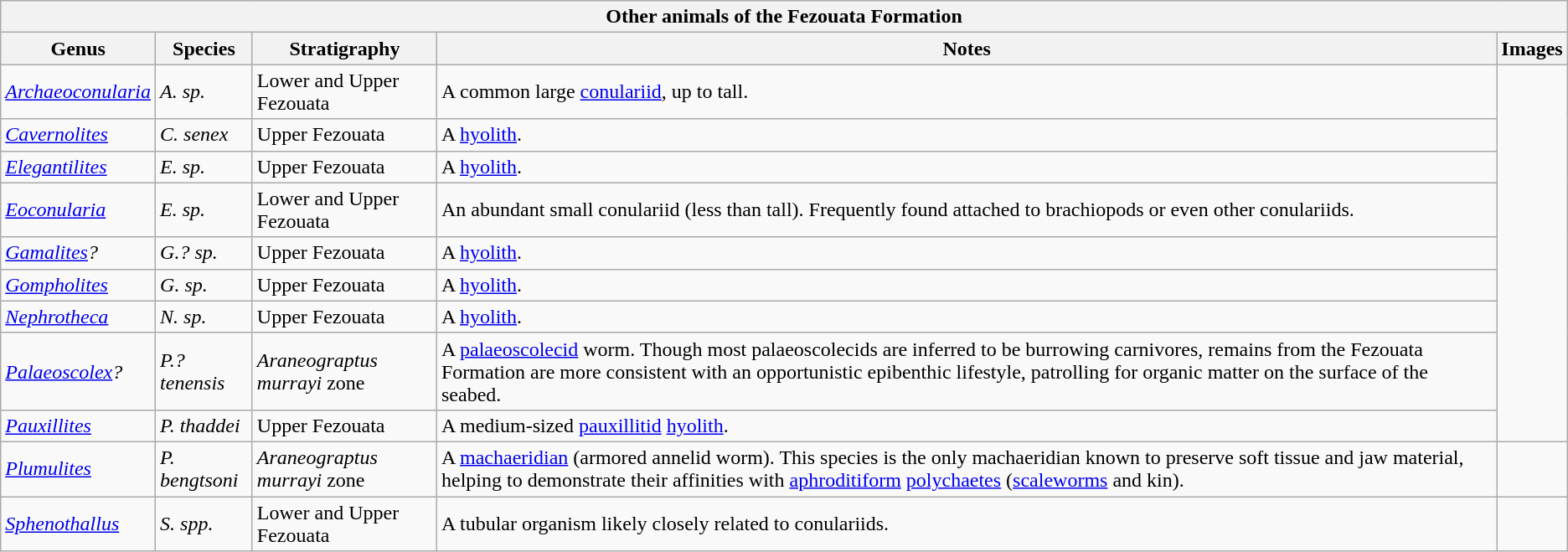<table class="wikitable sortable mw-collapsible">
<tr>
<th colspan="5" align="center">Other animals of the Fezouata Formation</th>
</tr>
<tr>
<th>Genus</th>
<th>Species</th>
<th>Stratigraphy</th>
<th>Notes</th>
<th>Images</th>
</tr>
<tr>
<td><em><a href='#'>Archaeoconularia</a></em></td>
<td><em>A. sp.</em></td>
<td>Lower and Upper Fezouata</td>
<td>A common large <a href='#'>conulariid</a>, up to  tall.<em></em></td>
</tr>
<tr>
<td><em><a href='#'>Cavernolites</a></em></td>
<td><em>C. senex</em></td>
<td>Upper Fezouata</td>
<td>A <a href='#'>hyolith</a>.</td>
</tr>
<tr>
<td><em><a href='#'>Elegantilites</a></em></td>
<td><em>E. sp.</em></td>
<td>Upper Fezouata</td>
<td>A <a href='#'>hyolith</a>.</td>
</tr>
<tr>
<td><em><a href='#'>Eoconularia</a></em></td>
<td><em>E. sp.</em></td>
<td>Lower and Upper Fezouata</td>
<td>An abundant small conulariid (less than  tall). Frequently found attached to brachiopods or even other conulariids.<em></em></td>
</tr>
<tr>
<td><em><a href='#'>Gamalites</a>?</em></td>
<td><em>G.? sp.</em></td>
<td>Upper Fezouata</td>
<td>A <a href='#'>hyolith</a>.</td>
</tr>
<tr>
<td><em><a href='#'>Gompholites</a></em></td>
<td><em>G. sp.</em></td>
<td>Upper Fezouata</td>
<td>A <a href='#'>hyolith</a>.</td>
</tr>
<tr>
<td><em><a href='#'>Nephrotheca</a></em></td>
<td><em>N. sp.</em></td>
<td>Upper Fezouata</td>
<td>A <a href='#'>hyolith</a>.</td>
</tr>
<tr>
<td><em><a href='#'>Palaeoscolex</a>?</em></td>
<td><em>P.? tenensis</em></td>
<td><em>Araneograptus murrayi</em> zone</td>
<td>A <a href='#'>palaeoscolecid</a> worm. Though most palaeoscolecids are inferred to be burrowing carnivores, remains from the Fezouata Formation are more consistent with an opportunistic epibenthic lifestyle, patrolling for organic matter on the surface of the seabed.</td>
</tr>
<tr>
<td><em><a href='#'>Pauxillites</a></em></td>
<td><em>P. thaddei</em></td>
<td>Upper Fezouata</td>
<td>A medium-sized <a href='#'>pauxillitid</a> <a href='#'>hyolith</a>.</td>
</tr>
<tr>
<td><em><a href='#'>Plumulites</a></em></td>
<td><em>P. bengtsoni</em></td>
<td><em>Araneograptus murrayi</em> zone</td>
<td>A <a href='#'>machaeridian</a> (armored annelid worm). This species is the only machaeridian known to preserve soft tissue and jaw material, helping to demonstrate their affinities with <a href='#'>aphroditiform</a> <a href='#'>polychaetes</a> (<a href='#'>scaleworms</a> and kin).</td>
<td></td>
</tr>
<tr>
<td><em><a href='#'>Sphenothallus</a></em></td>
<td><em>S. spp.</em></td>
<td>Lower and Upper Fezouata</td>
<td>A tubular organism likely closely related to conulariids.<em></em></td>
</tr>
</table>
